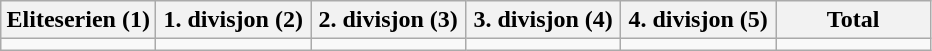<table class="wikitable">
<tr>
<th width="16.6%">Eliteserien (1)</th>
<th width="16.6%">1. divisjon (2)</th>
<th width="16.6%">2. divisjon (3)</th>
<th width="16.6%">3. divisjon (4)</th>
<th width="16.6%">4. divisjon (5)</th>
<th width="16.6%">Total</th>
</tr>
<tr>
<td></td>
<td></td>
<td></td>
<td></td>
<td></td>
<td></td>
</tr>
</table>
